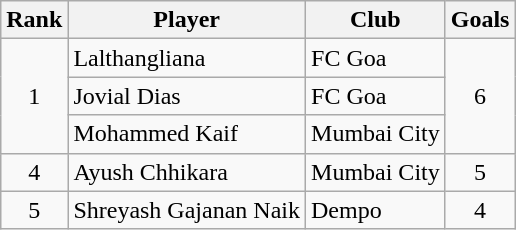<table class="wikitable" style="text-align:center">
<tr>
<th>Rank</th>
<th>Player</th>
<th>Club</th>
<th>Goals</th>
</tr>
<tr>
<td rowspan="3">1</td>
<td align="left">Lalthangliana</td>
<td align="left">FC Goa</td>
<td rowspan="3">6</td>
</tr>
<tr>
<td align="left">Jovial Dias</td>
<td align="left">FC Goa</td>
</tr>
<tr>
<td align="left">Mohammed Kaif</td>
<td align="left">Mumbai City</td>
</tr>
<tr>
<td>4</td>
<td align="left">Ayush Chhikara</td>
<td align="left">Mumbai City</td>
<td>5</td>
</tr>
<tr>
<td>5</td>
<td align="left">Shreyash Gajanan Naik</td>
<td align="left">Dempo</td>
<td>4</td>
</tr>
</table>
